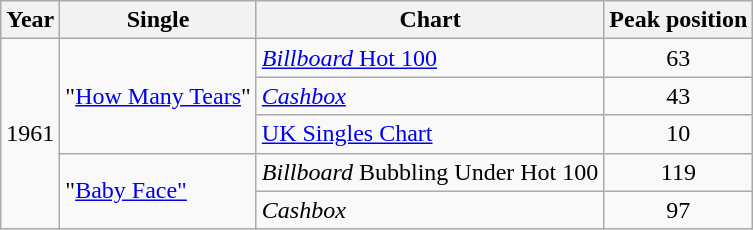<table class="wikitable">
<tr>
<th>Year</th>
<th>Single</th>
<th>Chart</th>
<th>Peak position</th>
</tr>
<tr>
<td rowspan="5">1961</td>
<td rowspan="3">"<a href='#'>How Many Tears</a>"</td>
<td><a href='#'><em>Billboard</em> Hot 100</a></td>
<td align="center">63</td>
</tr>
<tr>
<td><em><a href='#'>Cashbox</a></em></td>
<td align="center">43</td>
</tr>
<tr>
<td><a href='#'>UK Singles Chart</a></td>
<td align="center">10</td>
</tr>
<tr>
<td rowspan="2">"<a href='#'>Baby Face"</a></td>
<td><em>Billboard</em> Bubbling Under Hot 100</td>
<td align="center">119</td>
</tr>
<tr>
<td><em>Cashbox</em></td>
<td align="center">97</td>
</tr>
</table>
